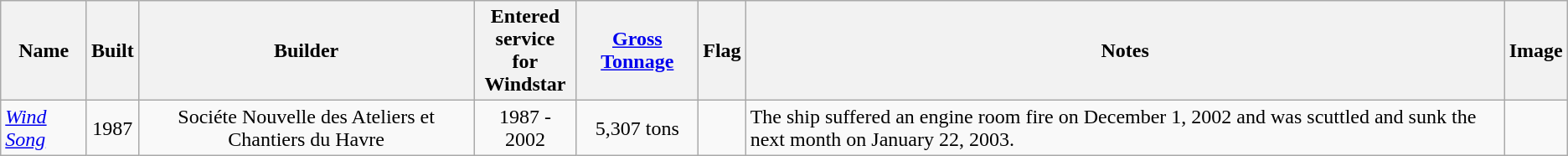<table class="wikitable">
<tr>
<th>Name</th>
<th>Built</th>
<th>Builder</th>
<th>Entered <br>service <br>for <br>Windstar</th>
<th><a href='#'>Gross Tonnage</a></th>
<th>Flag</th>
<th>Notes</th>
<th>Image</th>
</tr>
<tr>
<td><em><a href='#'>Wind Song</a></em></td>
<td style="text-align:Center;">1987</td>
<td style="text-align:Center;">Sociéte Nouvelle des Ateliers et Chantiers du Havre</td>
<td style="text-align:Center;">1987 - 2002</td>
<td style="text-align:Center;">5,307 tons</td>
<td style="text-align:Center;"></td>
<td align="Left">The ship suffered an engine room fire on December 1, 2002 and was scuttled and sunk the next month on January 22, 2003.</td>
<td></td>
</tr>
</table>
